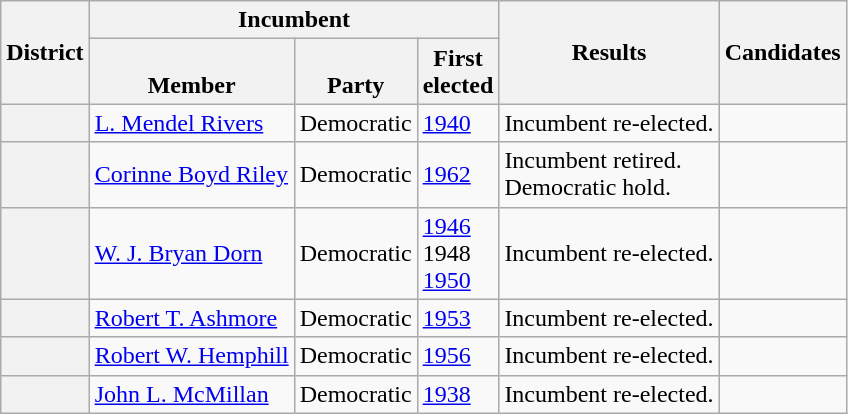<table class="wikitable sortable">
<tr>
<th rowspan=2>District</th>
<th colspan=3>Incumbent</th>
<th rowspan=2>Results</th>
<th rowspan=2 class="unsortable">Candidates</th>
</tr>
<tr valign=bottom>
<th>Member</th>
<th>Party</th>
<th>First<br>elected</th>
</tr>
<tr>
<th></th>
<td><a href='#'>L. Mendel Rivers</a></td>
<td>Democratic</td>
<td><a href='#'>1940</a></td>
<td>Incumbent re-elected.</td>
<td nowrap></td>
</tr>
<tr>
<th></th>
<td><a href='#'>Corinne Boyd Riley</a></td>
<td>Democratic</td>
<td><a href='#'>1962 </a></td>
<td>Incumbent retired.<br>Democratic hold.</td>
<td nowrap></td>
</tr>
<tr>
<th></th>
<td><a href='#'>W. J. Bryan Dorn</a></td>
<td>Democratic</td>
<td><a href='#'>1946</a><br>1948 <br><a href='#'>1950</a></td>
<td>Incumbent re-elected.</td>
<td nowrap></td>
</tr>
<tr>
<th></th>
<td><a href='#'>Robert T. Ashmore</a></td>
<td>Democratic</td>
<td><a href='#'>1953 </a></td>
<td>Incumbent re-elected.</td>
<td nowrap></td>
</tr>
<tr>
<th></th>
<td><a href='#'>Robert W. Hemphill</a></td>
<td>Democratic</td>
<td><a href='#'>1956</a></td>
<td>Incumbent re-elected.</td>
<td nowrap></td>
</tr>
<tr>
<th></th>
<td><a href='#'>John L. McMillan</a></td>
<td>Democratic</td>
<td><a href='#'>1938</a></td>
<td>Incumbent re-elected.</td>
<td nowrap></td>
</tr>
</table>
